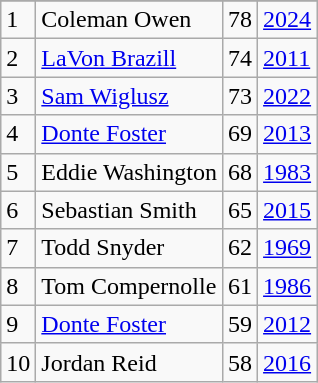<table class="wikitable">
<tr>
</tr>
<tr>
<td>1</td>
<td>Coleman Owen</td>
<td>78</td>
<td><a href='#'>2024</a></td>
</tr>
<tr>
<td>2</td>
<td><a href='#'>LaVon Brazill</a></td>
<td>74</td>
<td><a href='#'>2011</a></td>
</tr>
<tr>
<td>3</td>
<td><a href='#'>Sam Wiglusz</a></td>
<td>73</td>
<td><a href='#'>2022</a></td>
</tr>
<tr>
<td>4</td>
<td><a href='#'>Donte Foster</a></td>
<td>69</td>
<td><a href='#'>2013</a></td>
</tr>
<tr>
<td>5</td>
<td>Eddie Washington</td>
<td>68</td>
<td><a href='#'>1983</a></td>
</tr>
<tr>
<td>6</td>
<td>Sebastian Smith</td>
<td>65</td>
<td><a href='#'>2015</a></td>
</tr>
<tr>
<td>7</td>
<td>Todd Snyder</td>
<td>62</td>
<td><a href='#'>1969</a></td>
</tr>
<tr>
<td>8</td>
<td>Tom Compernolle</td>
<td>61</td>
<td><a href='#'>1986</a></td>
</tr>
<tr>
<td>9</td>
<td><a href='#'>Donte Foster</a></td>
<td>59</td>
<td><a href='#'>2012</a></td>
</tr>
<tr>
<td>10</td>
<td>Jordan Reid</td>
<td>58</td>
<td><a href='#'>2016</a></td>
</tr>
</table>
